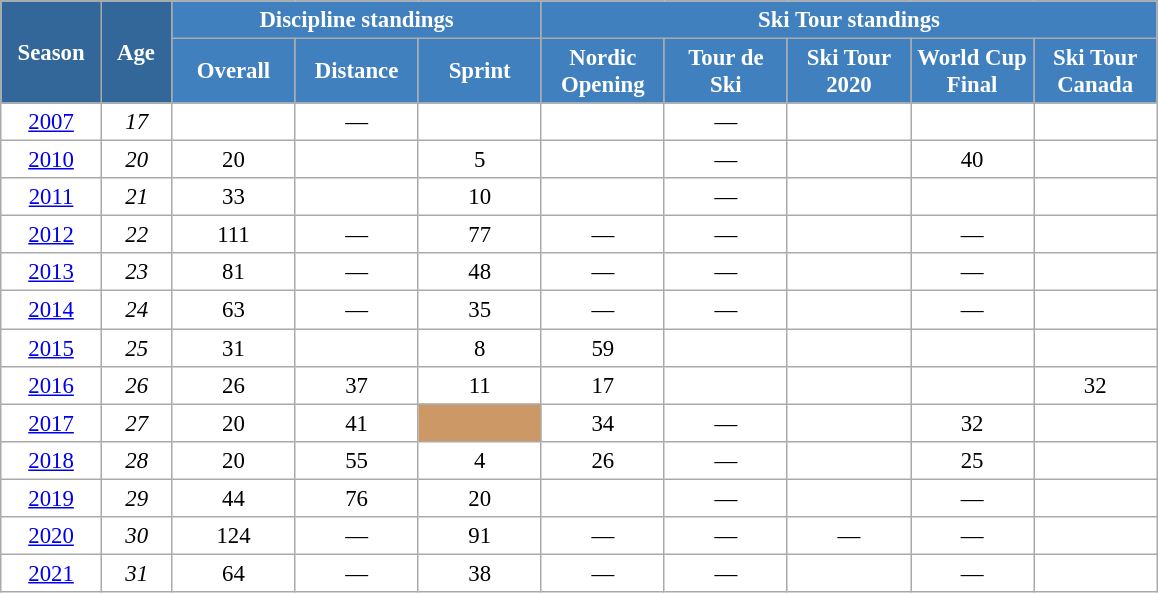<table class="wikitable" style="font-size:95%; text-align:center; border:grey solid 1px; border-collapse:collapse; background:#ffffff;">
<tr>
<th style="background-color:#369; color:white; width:60px;" rowspan="2"> Season </th>
<th style="background-color:#369; color:white; width:40px;" rowspan="2"> Age </th>
<th style="background-color:#4180be; color:white;" colspan="3">Discipline standings</th>
<th style="background-color:#4180be; color:white;" colspan="5">Ski Tour standings</th>
</tr>
<tr>
<th style="background-color:#4180be; color:white; width:75px;">Overall</th>
<th style="background-color:#4180be; color:white; width:75px;">Distance</th>
<th style="background-color:#4180be; color:white; width:75px;">Sprint</th>
<th style="background-color:#4180be; color:white; width:75px;">Nordic<br>Opening</th>
<th style="background-color:#4180be; color:white; width:75px;">Tour de<br>Ski</th>
<th style="background-color:#4180be; color:white; width:75px;">Ski Tour<br>2020</th>
<th style="background-color:#4180be; color:white; width:75px;">World Cup<br>Final</th>
<th style="background-color:#4180be; color:white; width:75px;">Ski Tour<br>Canada</th>
</tr>
<tr>
<td><a href='#'>2007</a></td>
<td><em>17</em></td>
<td></td>
<td>—</td>
<td></td>
<td></td>
<td>—</td>
<td></td>
<td></td>
<td></td>
</tr>
<tr>
<td><a href='#'>2010</a></td>
<td><em>20</em></td>
<td>20</td>
<td></td>
<td>5</td>
<td></td>
<td>—</td>
<td></td>
<td>40</td>
<td></td>
</tr>
<tr>
<td><a href='#'>2011</a></td>
<td><em>21</em></td>
<td>33</td>
<td></td>
<td>10</td>
<td></td>
<td>—</td>
<td></td>
<td></td>
<td></td>
</tr>
<tr>
<td><a href='#'>2012</a></td>
<td><em>22</em></td>
<td>111</td>
<td>—</td>
<td>77</td>
<td>—</td>
<td>—</td>
<td></td>
<td>—</td>
<td></td>
</tr>
<tr>
<td><a href='#'>2013</a></td>
<td><em>23</em></td>
<td>81</td>
<td>—</td>
<td>48</td>
<td>—</td>
<td>—</td>
<td></td>
<td>—</td>
<td></td>
</tr>
<tr>
<td><a href='#'>2014</a></td>
<td><em>24</em></td>
<td>63</td>
<td>—</td>
<td>35</td>
<td>—</td>
<td>—</td>
<td></td>
<td>—</td>
<td></td>
</tr>
<tr>
<td><a href='#'>2015</a></td>
<td><em>25</em></td>
<td>31</td>
<td></td>
<td>8</td>
<td>59</td>
<td></td>
<td></td>
<td></td>
<td></td>
</tr>
<tr>
<td><a href='#'>2016</a></td>
<td><em>26</em></td>
<td>26</td>
<td>37</td>
<td>11</td>
<td>17</td>
<td></td>
<td></td>
<td></td>
<td>32</td>
</tr>
<tr>
<td><a href='#'>2017</a></td>
<td><em>27</em></td>
<td>20</td>
<td>41</td>
<td style="background:#c96;"></td>
<td>34</td>
<td>—</td>
<td></td>
<td>32</td>
<td></td>
</tr>
<tr>
<td><a href='#'>2018</a></td>
<td><em>28</em></td>
<td>20</td>
<td>55</td>
<td>4</td>
<td>26</td>
<td>—</td>
<td></td>
<td>25</td>
<td></td>
</tr>
<tr>
<td><a href='#'>2019</a></td>
<td><em>29</em></td>
<td>44</td>
<td>76</td>
<td>20</td>
<td></td>
<td>—</td>
<td></td>
<td>—</td>
<td></td>
</tr>
<tr>
<td><a href='#'>2020</a></td>
<td><em>30</em></td>
<td>124</td>
<td>—</td>
<td>91</td>
<td>—</td>
<td>—</td>
<td>—</td>
<td>—</td>
<td></td>
</tr>
<tr>
<td><a href='#'>2021</a></td>
<td><em>31</em></td>
<td>64</td>
<td>—</td>
<td>38</td>
<td>—</td>
<td>—</td>
<td></td>
<td>—</td>
<td></td>
</tr>
</table>
